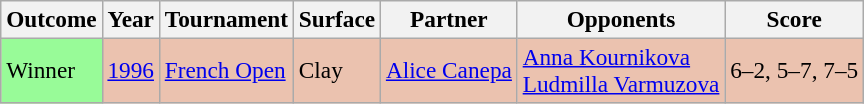<table class= wikitable style="font-size:97%;">
<tr>
<th>Outcome</th>
<th>Year</th>
<th>Tournament</th>
<th>Surface</th>
<th>Partner</th>
<th>Opponents</th>
<th>Score</th>
</tr>
<tr bgcolor="#EBC2AF">
<td bgcolor="98FB98">Winner</td>
<td><a href='#'>1996</a></td>
<td><a href='#'>French Open</a></td>
<td>Clay</td>
<td> <a href='#'>Alice Canepa</a></td>
<td> <a href='#'>Anna Kournikova</a> <br>  <a href='#'>Ludmilla Varmuzova</a></td>
<td>6–2, 5–7, 7–5</td>
</tr>
</table>
